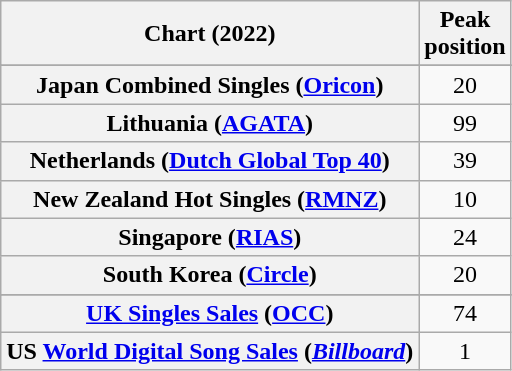<table class="wikitable sortable plainrowheaders" style="text-align:center">
<tr>
<th scope="col">Chart (2022)</th>
<th scope="col">Peak<br>position</th>
</tr>
<tr>
</tr>
<tr>
</tr>
<tr>
</tr>
<tr>
<th scope="row">Japan Combined Singles (<a href='#'>Oricon</a>)</th>
<td>20</td>
</tr>
<tr>
<th scope="row">Lithuania (<a href='#'>AGATA</a>)</th>
<td>99</td>
</tr>
<tr>
<th scope="row">Netherlands (<a href='#'>Dutch Global Top 40</a>)</th>
<td>39</td>
</tr>
<tr>
<th scope="row">New Zealand Hot Singles (<a href='#'>RMNZ</a>)</th>
<td>10</td>
</tr>
<tr>
<th scope="row">Singapore (<a href='#'>RIAS</a>)</th>
<td>24</td>
</tr>
<tr>
<th scope="row">South Korea (<a href='#'>Circle</a>)</th>
<td>20</td>
</tr>
<tr>
</tr>
<tr>
</tr>
<tr>
<th scope="row"><a href='#'>UK Singles Sales</a> (<a href='#'>OCC</a>)</th>
<td>74</td>
</tr>
<tr>
<th scope="row">US <a href='#'>World Digital Song Sales</a> (<em><a href='#'>Billboard</a></em>)</th>
<td>1</td>
</tr>
</table>
